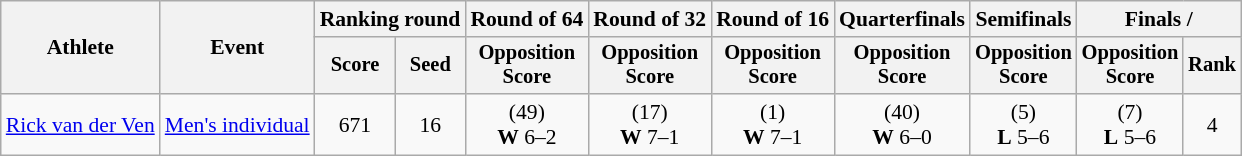<table class="wikitable" style="font-size:90%">
<tr>
<th rowspan="2">Athlete</th>
<th rowspan="2">Event</th>
<th colspan="2">Ranking round</th>
<th>Round of 64</th>
<th>Round of 32</th>
<th>Round of 16</th>
<th>Quarterfinals</th>
<th>Semifinals</th>
<th colspan="2">Finals / </th>
</tr>
<tr style="font-size:95%">
<th>Score</th>
<th>Seed</th>
<th>Opposition<br>Score</th>
<th>Opposition<br>Score</th>
<th>Opposition<br>Score</th>
<th>Opposition<br>Score</th>
<th>Opposition<br>Score</th>
<th>Opposition<br>Score</th>
<th>Rank</th>
</tr>
<tr align=center>
<td align=left><a href='#'>Rick van der Ven</a></td>
<td align=left><a href='#'>Men's individual</a></td>
<td>671</td>
<td>16</td>
<td> (49)<br><strong>W</strong> 6–2</td>
<td> (17)<br><strong>W</strong> 7–1</td>
<td> (1)<br><strong>W</strong> 7–1</td>
<td> (40)<br><strong>W</strong> 6–0</td>
<td> (5)<br><strong>L</strong> 5–6</td>
<td> (7)<br><strong>L</strong> 5–6</td>
<td>4</td>
</tr>
</table>
